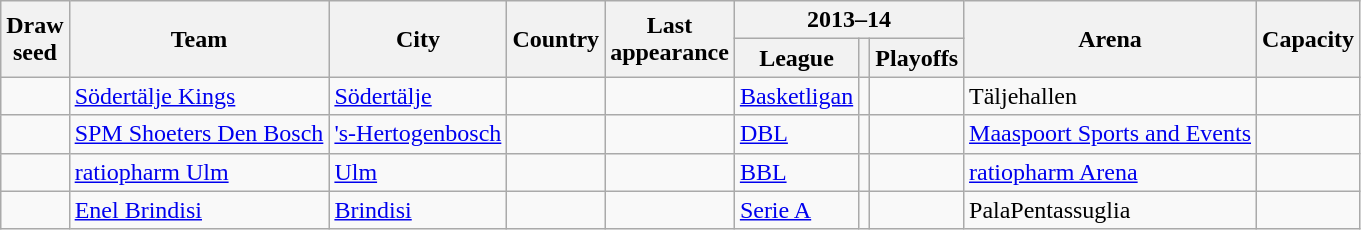<table class="wikitable sortable">
<tr>
<th rowspan=2>Draw <br> seed</th>
<th rowspan=2>Team</th>
<th rowspan=2>City</th>
<th rowspan=2>Country</th>
<th rowspan=2>Last <br> appearance</th>
<th colspan=3>2013–14</th>
<th rowspan=2>Arena</th>
<th rowspan=2>Capacity</th>
</tr>
<tr>
<th>League</th>
<th></th>
<th>Playoffs</th>
</tr>
<tr>
<td></td>
<td><a href='#'>Södertälje Kings</a></td>
<td><a href='#'>Södertälje</a></td>
<td></td>
<td></td>
<td><a href='#'>Basketligan</a></td>
<td></td>
<td></td>
<td>Täljehallen</td>
<td></td>
</tr>
<tr>
<td></td>
<td><a href='#'>SPM Shoeters Den Bosch</a></td>
<td><a href='#'>'s-Hertogenbosch</a></td>
<td></td>
<td></td>
<td><a href='#'>DBL</a></td>
<td></td>
<td></td>
<td><a href='#'>Maaspoort Sports and Events</a></td>
<td></td>
</tr>
<tr>
<td></td>
<td><a href='#'>ratiopharm Ulm</a></td>
<td><a href='#'>Ulm</a></td>
<td></td>
<td></td>
<td><a href='#'>BBL</a></td>
<td></td>
<td></td>
<td><a href='#'>ratiopharm Arena</a></td>
<td></td>
</tr>
<tr>
<td></td>
<td><a href='#'>Enel Brindisi</a></td>
<td><a href='#'>Brindisi</a></td>
<td></td>
<td></td>
<td><a href='#'>Serie A</a></td>
<td></td>
<td></td>
<td>PalaPentassuglia</td>
<td></td>
</tr>
</table>
